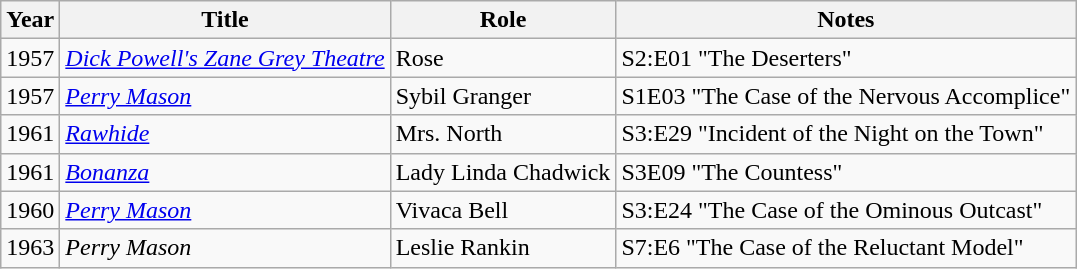<table class="wikitable">
<tr>
<th>Year</th>
<th>Title</th>
<th>Role</th>
<th>Notes</th>
</tr>
<tr>
<td>1957</td>
<td><em><a href='#'>Dick Powell's Zane Grey Theatre</a></em></td>
<td>Rose</td>
<td>S2:E01 "The Deserters"</td>
</tr>
<tr>
<td>1957</td>
<td><em><a href='#'>Perry Mason</a></em></td>
<td>Sybil Granger</td>
<td>S1E03 "The Case of the Nervous Accomplice"</td>
</tr>
<tr>
<td>1961</td>
<td><em><a href='#'>Rawhide</a></em></td>
<td>Mrs. North</td>
<td>S3:E29 "Incident of the Night on the Town"</td>
</tr>
<tr>
<td>1961</td>
<td><em><a href='#'>Bonanza</a></em></td>
<td>Lady Linda Chadwick</td>
<td>S3E09 "The Countess"</td>
</tr>
<tr>
<td>1960</td>
<td><em><a href='#'>Perry Mason</a></em></td>
<td>Vivaca Bell</td>
<td>S3:E24 "The Case of the Ominous Outcast"</td>
</tr>
<tr>
<td>1963</td>
<td><em>Perry Mason</em></td>
<td>Leslie Rankin</td>
<td>S7:E6 "The Case of the Reluctant Model"</td>
</tr>
</table>
